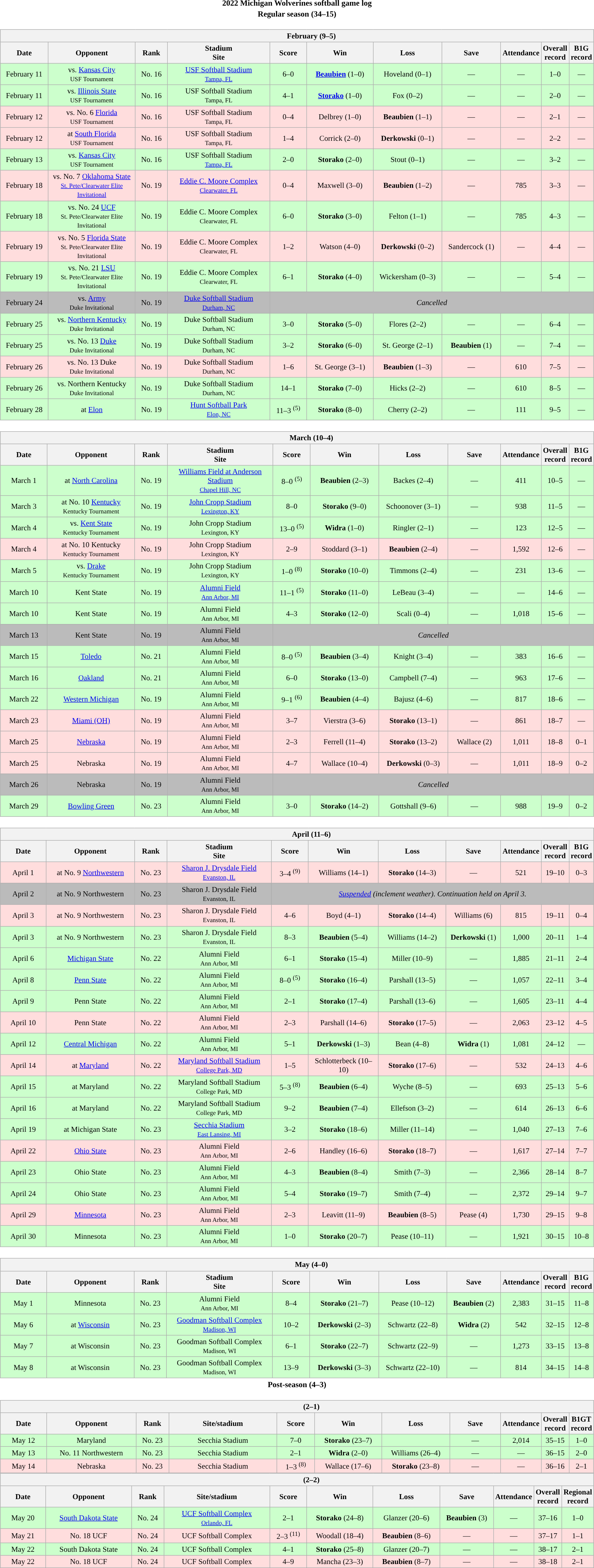<table class="toccolours" width=95% style="clear:both; margin:1.5em auto; text-align:center;">
<tr>
<th colspan=2>2022 Michigan Wolverines softball game log</th>
</tr>
<tr>
<th colspan=2>Regular season (34–15)</th>
</tr>
<tr valign="top">
<td><br><table class="wikitable collapsible collapsed" style="margin:auto; width:100%; text-align:center; font-size:95%">
<tr>
<th colspan=12 style="padding-left:4em;">February (9–5)</th>
</tr>
<tr>
<th bgcolor="#DDDDFF" width="9%">Date</th>
<th bgcolor="#DDDDFF" width="17%">Opponent</th>
<th bgcolor="#DDDDFF" width="6%">Rank</th>
<th bgcolor="#DDDDFF" width="21%">Stadium<br>Site</th>
<th bgcolor="#DDDDFF" width="7%">Score</th>
<th bgcolor="#DDDDFF" width="13%">Win</th>
<th bgcolor="#DDDDFF" width="13%">Loss</th>
<th bgcolor="#DDDDFF" width="11%">Save</th>
<th bgcolor="#DDDDFF" width="1%">Attendance</th>
<th bgcolor="#DDDDFF" width="5%">Overall record</th>
<th bgcolor="#DDDDFF" width="5%">B1G record</th>
</tr>
<tr align="center" bgcolor="#ccffcc">
<td>February 11</td>
<td>vs. <a href='#'>Kansas City</a><br><small>USF Tournament</small></td>
<td>No. 16</td>
<td><a href='#'>USF Softball Stadium</a><br><small><a href='#'>Tampa, FL</a></small></td>
<td>6–0</td>
<td><strong><a href='#'>Beaubien</a></strong> (1–0)</td>
<td>Hoveland (0–1)</td>
<td>—</td>
<td>—</td>
<td>1–0</td>
<td>—</td>
</tr>
<tr align="center" bgcolor="#ccffcc">
<td>February 11</td>
<td>vs. <a href='#'>Illinois State</a><br><small>USF Tournament</small></td>
<td>No. 16</td>
<td>USF Softball Stadium<br><small>Tampa, FL</small></td>
<td>4–1</td>
<td><strong><a href='#'>Storako</a></strong> (1–0)</td>
<td>Fox (0–2)</td>
<td>—</td>
<td>—</td>
<td>2–0</td>
<td>—</td>
</tr>
<tr align="center" bgcolor="#ffdddd">
<td>February 12</td>
<td>vs. No. 6 <a href='#'>Florida</a><br><small>USF Tournament</small></td>
<td>No. 16</td>
<td>USF Softball Stadium<br><small>Tampa, FL</small></td>
<td>0–4</td>
<td>Delbrey (1–0)</td>
<td><strong>Beaubien</strong> (1–1)</td>
<td>—</td>
<td>—</td>
<td>2–1</td>
<td>—</td>
</tr>
<tr align="center" bgcolor="#ffdddd">
<td>February 12</td>
<td>at <a href='#'>South Florida</a><br><small>USF Tournament</small></td>
<td>No. 16</td>
<td>USF Softball Stadium<br><small>Tampa, FL</small></td>
<td>1–4</td>
<td>Corrick (2–0)</td>
<td><strong>Derkowski</strong> (0–1)</td>
<td>—</td>
<td>—</td>
<td>2–2</td>
<td>—</td>
</tr>
<tr align="center" bgcolor="#ccffcc">
<td>February 13</td>
<td>vs. <a href='#'>Kansas City</a><br><small>USF Tournament</small></td>
<td>No. 16</td>
<td>USF Softball Stadium<br><small><a href='#'>Tampa, FL</a></small></td>
<td>2–0</td>
<td><strong>Storako</strong> (2–0)</td>
<td>Stout (0–1)</td>
<td>—</td>
<td>—</td>
<td>3–2</td>
<td>—</td>
</tr>
<tr align="center" bgcolor="#ffdddd">
<td>February 18</td>
<td>vs. No. 7 <a href='#'>Oklahoma State</a><br><small><a href='#'>St. Pete/Clearwater Elite Invitational</a></small></td>
<td>No. 19</td>
<td><a href='#'>Eddie C. Moore Complex</a> <br><small><a href='#'>Clearwater, FL</a></small></td>
<td>0–4</td>
<td>Maxwell (3–0)</td>
<td><strong>Beaubien</strong> (1–2)</td>
<td>—</td>
<td>785</td>
<td>3–3</td>
<td>—</td>
</tr>
<tr align="center" bgcolor="#ccffcc">
<td>February 18</td>
<td>vs. No. 24 <a href='#'>UCF</a><br><small>St. Pete/Clearwater Elite Invitational</small></td>
<td>No. 19</td>
<td>Eddie C. Moore Complex <br><small>Clearwater, FL</small></td>
<td>6–0</td>
<td><strong>Storako</strong> (3–0)</td>
<td>Felton (1–1)</td>
<td>—</td>
<td>785</td>
<td>4–3</td>
<td>—</td>
</tr>
<tr align="center" bgcolor="#ffdddd">
<td>February 19</td>
<td>vs. No. 5 <a href='#'>Florida State</a><br><small>St. Pete/Clearwater Elite Invitational</small></td>
<td>No. 19</td>
<td>Eddie C. Moore Complex <br><small>Clearwater, FL</small></td>
<td>1–2</td>
<td>Watson (4–0)</td>
<td><strong>Derkowski</strong> (0–2)</td>
<td>Sandercock (1)</td>
<td>—</td>
<td>4–4</td>
<td>—</td>
</tr>
<tr align="center" bgcolor="#ccffcc">
<td>February 19</td>
<td>vs. No. 21 <a href='#'>LSU</a><br><small>St. Pete/Clearwater Elite Invitational</small></td>
<td>No. 19</td>
<td>Eddie C. Moore Complex <br><small>Clearwater, FL</small></td>
<td>6–1</td>
<td><strong>Storako</strong> (4–0)</td>
<td>Wickersham (0–3)</td>
<td>—</td>
<td>—</td>
<td>5–4</td>
<td>—</td>
</tr>
<tr align="center" bgcolor="#bbbbbb">
<td>February 24</td>
<td>vs. <a href='#'>Army</a><br><small>Duke Invitational</small></td>
<td>No. 19</td>
<td><a href='#'>Duke Softball Stadium</a><br><small><a href='#'>Durham, NC</a></small></td>
<td colspan=9><em>Cancelled</em></td>
</tr>
<tr align="center" bgcolor="#ccffcc">
<td>February 25</td>
<td>vs. <a href='#'>Northern Kentucky</a><br><small>Duke Invitational</small></td>
<td>No. 19</td>
<td>Duke Softball Stadium<br><small>Durham, NC</small></td>
<td>3–0</td>
<td><strong>Storako</strong> (5–0)</td>
<td>Flores (2–2)</td>
<td>—</td>
<td>—</td>
<td>6–4</td>
<td>—</td>
</tr>
<tr align="center" bgcolor="#ccffcc">
<td>February 25</td>
<td>vs. No. 13 <a href='#'>Duke</a><br><small>Duke Invitational</small></td>
<td>No. 19</td>
<td>Duke Softball Stadium<br><small>Durham, NC</small></td>
<td>3–2</td>
<td><strong>Storako</strong> (6–0)</td>
<td>St. George (2–1)</td>
<td><strong>Beaubien</strong> (1)</td>
<td>—</td>
<td>7–4</td>
<td>—</td>
</tr>
<tr align="center" bgcolor="#ffdddd">
<td>February 26</td>
<td>vs. No. 13 Duke<br><small>Duke Invitational</small></td>
<td>No. 19</td>
<td>Duke Softball Stadium<br><small>Durham, NC</small></td>
<td>1–6</td>
<td>St. George (3–1)</td>
<td><strong>Beaubien</strong> (1–3)</td>
<td>—</td>
<td>610</td>
<td>7–5</td>
<td>—</td>
</tr>
<tr align="center" bgcolor="#ccffcc">
<td>February 26</td>
<td>vs. Northern Kentucky<br><small>Duke Invitational</small></td>
<td>No. 19</td>
<td>Duke Softball Stadium<br><small>Durham, NC</small></td>
<td>14–1</td>
<td><strong>Storako</strong> (7–0)</td>
<td>Hicks (2–2)</td>
<td>—</td>
<td>610</td>
<td>8–5</td>
<td>—</td>
</tr>
<tr align="center" bgcolor="#ccffcc">
<td>February 28</td>
<td>at <a href='#'>Elon</a></td>
<td>No. 19</td>
<td><a href='#'>Hunt Softball Park</a><br><small><a href='#'>Elon, NC</a></small></td>
<td>11–3 <sup>(5)</sup></td>
<td><strong>Storako</strong> (8–0)</td>
<td>Cherry (2–2)</td>
<td>—</td>
<td>111</td>
<td>9–5</td>
<td>—</td>
</tr>
</table>
</td>
</tr>
<tr>
<td><br><table class="wikitable collapsible collapsed" style="margin:auto; width:100%; text-align:center; font-size:95%">
<tr>
<th colspan=12 style="padding-left:4em;">March (10–4)</th>
</tr>
<tr>
<th bgcolor="#DDDDFF" width="9%">Date</th>
<th bgcolor="#DDDDFF" width="17%">Opponent</th>
<th bgcolor="#DDDDFF" width="6%">Rank</th>
<th bgcolor="#DDDDFF" width="21%">Stadium<br>Site</th>
<th bgcolor="#DDDDFF" width="7%">Score</th>
<th bgcolor="#DDDDFF" width="13%">Win</th>
<th bgcolor="#DDDDFF" width="13%">Loss</th>
<th bgcolor="#DDDDFF" width="10%">Save</th>
<th bgcolor="#DDDDFF" width="1%">Attendance</th>
<th bgcolor="#DDDDFF" width="5%">Overall record</th>
<th bgcolor="#DDDDFF" width="5%">B1G record</th>
</tr>
<tr align="center" bgcolor="#ccffcc">
<td>March 1</td>
<td>at <a href='#'>North Carolina</a></td>
<td>No. 19</td>
<td><a href='#'>Williams Field at Anderson Stadium</a><br><small><a href='#'>Chapel Hill, NC</a></small></td>
<td>8–0 <sup>(5)</sup></td>
<td><strong>Beaubien</strong> (2–3)</td>
<td>Backes (2–4)</td>
<td>—</td>
<td>411</td>
<td>10–5</td>
<td>—</td>
</tr>
<tr align="center" bgcolor="#ccffcc">
<td>March 3</td>
<td>at No. 10 <a href='#'>Kentucky</a><br><small>Kentucky Tournament</small></td>
<td>No. 19</td>
<td><a href='#'>John Cropp Stadium</a><br><small><a href='#'>Lexington, KY</a></small></td>
<td>8–0</td>
<td><strong>Storako</strong> (9–0)</td>
<td>Schoonover (3–1)</td>
<td>—</td>
<td>938</td>
<td>11–5</td>
<td>—</td>
</tr>
<tr align="center" bgcolor="#ccffcc">
<td>March 4</td>
<td>vs. <a href='#'>Kent State</a><br><small>Kentucky Tournament</small></td>
<td>No. 19</td>
<td>John Cropp Stadium<br><small>Lexington, KY</small></td>
<td>13–0 <sup>(5)</sup></td>
<td><strong>Widra</strong> (1–0)</td>
<td>Ringler (2–1)</td>
<td>—</td>
<td>123</td>
<td>12–5</td>
<td>—</td>
</tr>
<tr align="center" bgcolor="#ffdddd">
<td>March 4</td>
<td>at No. 10 Kentucky<br><small>Kentucky Tournament</small></td>
<td>No. 19</td>
<td>John Cropp Stadium<br><small>Lexington, KY</small></td>
<td>2–9</td>
<td>Stoddard (3–1)</td>
<td><strong>Beaubien</strong> (2–4)</td>
<td>—</td>
<td>1,592</td>
<td>12–6</td>
<td>—</td>
</tr>
<tr align="center" bgcolor="#ccffcc">
<td>March 5</td>
<td>vs. <a href='#'>Drake</a><br><small>Kentucky Tournament</small></td>
<td>No. 19</td>
<td>John Cropp Stadium<br><small>Lexington, KY</small></td>
<td>1–0 <sup>(8)</sup></td>
<td><strong>Storako</strong> (10–0)</td>
<td>Timmons (2–4)</td>
<td>—</td>
<td>231</td>
<td>13–6</td>
<td>—</td>
</tr>
<tr align="center" bgcolor="#ccffcc">
<td>March 10</td>
<td>Kent State</td>
<td>No. 19</td>
<td><a href='#'>Alumni Field</a><br><small><a href='#'>Ann Arbor, MI</a></small></td>
<td>11–1 <sup>(5)</sup></td>
<td><strong>Storako</strong> (11–0)</td>
<td>LeBeau (3–4)</td>
<td>—</td>
<td>—</td>
<td>14–6</td>
<td>—</td>
</tr>
<tr align="center" bgcolor="#ccffcc">
<td>March 10</td>
<td>Kent State</td>
<td>No. 19</td>
<td>Alumni Field<br><small>Ann Arbor, MI</small></td>
<td>4–3</td>
<td><strong>Storako</strong> (12–0)</td>
<td>Scali (0–4)</td>
<td>—</td>
<td>1,018</td>
<td>15–6</td>
<td>—</td>
</tr>
<tr align="center" bgcolor="#bbbbbb">
<td>March 13</td>
<td>Kent State</td>
<td>No. 19</td>
<td>Alumni Field<br><small>Ann Arbor, MI</small></td>
<td colspan=9><em>Cancelled</em></td>
</tr>
<tr align="center" bgcolor="#ccffcc">
<td>March 15</td>
<td><a href='#'>Toledo</a></td>
<td>No. 21</td>
<td>Alumni Field<br><small>Ann Arbor, MI</small></td>
<td>8–0 <sup>(5)</sup></td>
<td><strong>Beaubien</strong> (3–4)</td>
<td>Knight (3–4)</td>
<td>—</td>
<td>383</td>
<td>16–6</td>
<td>—</td>
</tr>
<tr align="center" bgcolor="#ccffcc">
<td>March 16</td>
<td><a href='#'>Oakland</a></td>
<td>No. 21</td>
<td>Alumni Field<br><small>Ann Arbor, MI</small></td>
<td>6–0</td>
<td><strong>Storako</strong> (13–0)</td>
<td>Campbell (7–4)</td>
<td>—</td>
<td>963</td>
<td>17–6</td>
<td>—</td>
</tr>
<tr align="center" bgcolor="#ccffcc">
<td>March 22</td>
<td><a href='#'>Western Michigan</a></td>
<td>No. 19</td>
<td>Alumni Field<br><small>Ann Arbor, MI</small></td>
<td>9–1 <sup>(6)</sup></td>
<td><strong>Beaubien</strong> (4–4)</td>
<td>Bajusz (4–6)</td>
<td>—</td>
<td>817</td>
<td>18–6</td>
<td>—</td>
</tr>
<tr align="center" bgcolor="#ffdddd">
<td>March 23</td>
<td><a href='#'>Miami (OH)</a></td>
<td>No. 19</td>
<td>Alumni Field<br><small>Ann Arbor, MI</small></td>
<td>3–7</td>
<td>Vierstra (3–6)</td>
<td><strong>Storako</strong> (13–1)</td>
<td>—</td>
<td>861</td>
<td>18–7</td>
<td>—</td>
</tr>
<tr align="center" bgcolor="#ffdddd">
<td>March 25</td>
<td><a href='#'>Nebraska</a></td>
<td>No. 19</td>
<td>Alumni Field<br><small>Ann Arbor, MI</small></td>
<td>2–3</td>
<td>Ferrell (11–4)</td>
<td><strong>Storako</strong> (13–2)</td>
<td>Wallace (2)</td>
<td>1,011</td>
<td>18–8</td>
<td>0–1</td>
</tr>
<tr align="center" bgcolor="#ffdddd">
<td>March 25</td>
<td>Nebraska</td>
<td>No. 19</td>
<td>Alumni Field<br><small>Ann Arbor, MI</small></td>
<td>4–7</td>
<td>Wallace (10–4)</td>
<td><strong>Derkowski</strong> (0–3)</td>
<td>—</td>
<td>1,011</td>
<td>18–9</td>
<td>0–2</td>
</tr>
<tr align="center" bgcolor="#bbbbbb">
<td>March 26</td>
<td>Nebraska</td>
<td>No. 19</td>
<td>Alumni Field<br><small>Ann Arbor, MI</small></td>
<td colspan=9><em>Cancelled</em></td>
</tr>
<tr align="center" bgcolor="#ccffcc">
<td>March 29</td>
<td><a href='#'>Bowling Green</a></td>
<td>No. 23</td>
<td>Alumni Field<br><small>Ann Arbor, MI</small></td>
<td>3–0</td>
<td><strong>Storako</strong> (14–2)</td>
<td>Gottshall (9–6)</td>
<td>—</td>
<td>988</td>
<td>19–9</td>
<td>0–2</td>
</tr>
</table>
</td>
</tr>
<tr>
<td><br><table class="wikitable collapsible collapsed" style="margin:auto; width:100%; text-align:center; font-size:95%">
<tr>
<th colspan=12 style="padding-left:4em;">April (11–6)</th>
</tr>
<tr>
<th bgcolor="#DDDDFF" width="9%">Date</th>
<th bgcolor="#DDDDFF" width="17%">Opponent</th>
<th bgcolor="#DDDDFF" width="6%">Rank</th>
<th bgcolor="#DDDDFF" width="21%">Stadium<br>Site</th>
<th bgcolor="#DDDDFF" width="7%">Score</th>
<th bgcolor="#DDDDFF" width="13%">Win</th>
<th bgcolor="#DDDDFF" width="13%">Loss</th>
<th bgcolor="#DDDDFF" width="10%">Save</th>
<th bgcolor="#DDDDFF" width="1%">Attendance</th>
<th bgcolor="#DDDDFF" width="5%">Overall record</th>
<th bgcolor="#DDDDFF" width="5%">B1G record</th>
</tr>
<tr align="center" bgcolor="#ffdddd">
<td>April 1</td>
<td>at No. 9 <a href='#'>Northwestern</a></td>
<td>No. 23</td>
<td><a href='#'>Sharon J. Drysdale Field</a><br><small><a href='#'>Evanston, IL</a></small></td>
<td>3–4 <sup>(9)</sup></td>
<td>Williams (14–1)</td>
<td><strong>Storako</strong> (14–3)</td>
<td>—</td>
<td>521</td>
<td>19–10</td>
<td>0–3</td>
</tr>
<tr bgcolor="bbbbbb">
<td>April 2</td>
<td>at No. 9 Northwestern</td>
<td>No. 23</td>
<td>Sharon J. Drysdale Field<br><small>Evanston, IL</small></td>
<td colspan="9"><em><a href='#'>Suspended</a> (inclement weather). Continuation held on April 3.</em></td>
</tr>
<tr align="center" bgcolor="#ffdddd">
<td>April 3</td>
<td>at No. 9 Northwestern</td>
<td>No. 23</td>
<td>Sharon J. Drysdale Field<br><small>Evanston, IL</small></td>
<td>4–6</td>
<td>Boyd (4–1)</td>
<td><strong>Storako</strong> (14–4)</td>
<td>Williams (6)</td>
<td>815</td>
<td>19–11</td>
<td>0–4</td>
</tr>
<tr align="center" bgcolor="#ccffcc">
<td>April 3</td>
<td>at No. 9 Northwestern</td>
<td>No. 23</td>
<td>Sharon J. Drysdale Field<br><small>Evanston, IL</small></td>
<td>8–3</td>
<td><strong>Beaubien</strong> (5–4)</td>
<td>Williams (14–2)</td>
<td><strong>Derkowski</strong> (1)</td>
<td>1,000</td>
<td>20–11</td>
<td>1–4</td>
</tr>
<tr align="center" bgcolor="#ccffcc">
<td>April 6</td>
<td><a href='#'>Michigan State</a></td>
<td>No. 22</td>
<td>Alumni Field<br><small>Ann Arbor, MI</small></td>
<td>6–1</td>
<td><strong>Storako</strong> (15–4)</td>
<td>Miller (10–9)</td>
<td>—</td>
<td>1,885</td>
<td>21–11</td>
<td>2–4</td>
</tr>
<tr align="center" bgcolor="#ccffcc">
<td>April 8</td>
<td><a href='#'>Penn State</a></td>
<td>No. 22</td>
<td>Alumni Field<br><small>Ann Arbor, MI</small></td>
<td>8–0 <sup>(5)</sup></td>
<td><strong>Storako</strong> (16–4)</td>
<td>Parshall (13–5)</td>
<td>—</td>
<td>1,057</td>
<td>22–11</td>
<td>3–4</td>
</tr>
<tr align="center" bgcolor="#ccffcc">
<td>April 9</td>
<td>Penn State</td>
<td>No. 22</td>
<td>Alumni Field<br><small>Ann Arbor, MI</small></td>
<td>2–1</td>
<td><strong>Storako</strong> (17–4)</td>
<td>Parshall (13–6)</td>
<td>—</td>
<td>1,605</td>
<td>23–11</td>
<td>4–4</td>
</tr>
<tr align="center" bgcolor="#ffdddd">
<td>April 10</td>
<td>Penn State</td>
<td>No. 22</td>
<td>Alumni Field<br><small>Ann Arbor, MI</small></td>
<td>2–3</td>
<td>Parshall (14–6)</td>
<td><strong>Storako</strong> (17–5)</td>
<td>—</td>
<td>2,063</td>
<td>23–12</td>
<td>4–5</td>
</tr>
<tr align="center" bgcolor="#ccffcc">
<td>April 12</td>
<td><a href='#'>Central Michigan</a></td>
<td>No. 22</td>
<td>Alumni Field<br><small>Ann Arbor, MI</small></td>
<td>5–1</td>
<td><strong>Derkowski</strong> (1–3)</td>
<td>Bean (4–8)</td>
<td><strong>Widra</strong> (1)</td>
<td>1,081</td>
<td>24–12</td>
<td>—</td>
</tr>
<tr align="center" bgcolor="#ffdddd">
<td>April 14</td>
<td>at <a href='#'>Maryland</a></td>
<td>No. 22</td>
<td><a href='#'>Maryland Softball Stadium</a><br><small><a href='#'>College Park, MD</a></small></td>
<td>1–5</td>
<td>Schlotterbeck (10–10)</td>
<td><strong>Storako</strong> (17–6)</td>
<td>—</td>
<td>532</td>
<td>24–13</td>
<td>4–6</td>
</tr>
<tr align="center" bgcolor="#ccffcc">
<td>April 15</td>
<td>at Maryland</td>
<td>No. 22</td>
<td>Maryland Softball Stadium<br><small>College Park, MD</small></td>
<td>5–3 <sup>(8)</sup></td>
<td><strong>Beaubien</strong> (6–4)</td>
<td>Wyche (8–5)</td>
<td>—</td>
<td>693</td>
<td>25–13</td>
<td>5–6</td>
</tr>
<tr align="center" bgcolor="#ccffcc">
<td>April 16</td>
<td>at Maryland</td>
<td>No. 22</td>
<td>Maryland Softball Stadium<br><small>College Park, MD</small></td>
<td>9–2</td>
<td><strong>Beaubien</strong> (7–4)</td>
<td>Ellefson (3–2)</td>
<td>—</td>
<td>614</td>
<td>26–13</td>
<td>6–6</td>
</tr>
<tr align="center" bgcolor="#ccffcc">
<td>April 19</td>
<td>at Michigan State</td>
<td>No. 23</td>
<td><a href='#'>Secchia Stadium</a><br><small><a href='#'>East Lansing, MI</a></small></td>
<td>3–2</td>
<td><strong>Storako</strong> (18–6)</td>
<td>Miller (11–14)</td>
<td>—</td>
<td>1,040</td>
<td>27–13</td>
<td>7–6</td>
</tr>
<tr align="center" bgcolor="#ffdddd">
<td>April 22</td>
<td><a href='#'>Ohio State</a></td>
<td>No. 23</td>
<td>Alumni Field<br><small>Ann Arbor, MI</small></td>
<td>2–6</td>
<td>Handley (16–6)</td>
<td><strong>Storako</strong> (18–7)</td>
<td>—</td>
<td>1,617</td>
<td>27–14</td>
<td>7–7</td>
</tr>
<tr align="center" bgcolor="#ccffcc">
<td>April 23</td>
<td>Ohio State</td>
<td>No. 23</td>
<td>Alumni Field<br><small>Ann Arbor, MI</small></td>
<td>4–3</td>
<td><strong>Beaubien</strong> (8–4)</td>
<td>Smith (7–3)</td>
<td>—</td>
<td>2,366</td>
<td>28–14</td>
<td>8–7</td>
</tr>
<tr align="center" bgcolor="#ccffcc">
<td>April 24</td>
<td>Ohio State</td>
<td>No. 23</td>
<td>Alumni Field<br><small>Ann Arbor, MI</small></td>
<td>5–4</td>
<td><strong>Storako</strong> (19–7)</td>
<td>Smith (7–4)</td>
<td>—</td>
<td>2,372</td>
<td>29–14</td>
<td>9–7</td>
</tr>
<tr align="center" bgcolor="#ffdddd">
<td>April 29</td>
<td><a href='#'>Minnesota</a></td>
<td>No. 23</td>
<td>Alumni Field<br><small>Ann Arbor, MI</small></td>
<td>2–3</td>
<td>Leavitt (11–9)</td>
<td><strong>Beaubien</strong> (8–5)</td>
<td>Pease (4)</td>
<td>1,730</td>
<td>29–15</td>
<td>9–8</td>
</tr>
<tr align="center" bgcolor="#ccffcc">
<td>April 30</td>
<td>Minnesota</td>
<td>No. 23</td>
<td>Alumni Field<br><small>Ann Arbor, MI</small></td>
<td>1–0</td>
<td><strong>Storako</strong> (20–7)</td>
<td>Pease (10–11)</td>
<td>—</td>
<td>1,921</td>
<td>30–15</td>
<td>10–8</td>
</tr>
</table>
</td>
</tr>
<tr>
<td><br><table class="wikitable collapsible collapsed" style="margin:auto; width:100%; text-align:center; font-size:95%">
<tr>
<th colspan=13 style="padding-left:4em;">May (4–0)</th>
</tr>
<tr>
<th bgcolor="#DDDDFF" width="9%">Date</th>
<th bgcolor="#DDDDFF" width="17%">Opponent</th>
<th bgcolor="#DDDDFF" width="6%">Rank</th>
<th bgcolor="#DDDDFF" width="21%">Stadium<br>Site</th>
<th bgcolor="#DDDDFF" width="7%">Score</th>
<th bgcolor="#DDDDFF" width="13%">Win</th>
<th bgcolor="#DDDDFF" width="13%">Loss</th>
<th bgcolor="#DDDDFF" width="10%">Save</th>
<th bgcolor="#DDDDFF" width="1%">Attendance</th>
<th bgcolor="#DDDDFF" width="5%">Overall record</th>
<th bgcolor="#DDDDFF" width="5%">B1G record</th>
</tr>
<tr align="center" bgcolor="#ccffcc">
<td>May 1</td>
<td>Minnesota</td>
<td>No. 23</td>
<td>Alumni Field<br><small>Ann Arbor, MI</small></td>
<td>8–4</td>
<td><strong>Storako</strong> (21–7)</td>
<td>Pease (10–12)</td>
<td><strong>Beaubien</strong> (2)</td>
<td>2,383</td>
<td>31–15</td>
<td>11–8</td>
</tr>
<tr align="center" bgcolor="#ccffcc">
<td>May 6</td>
<td>at <a href='#'>Wisconsin</a></td>
<td>No. 23</td>
<td><a href='#'>Goodman Softball Complex</a><br><small><a href='#'>Madison, WI</a></small></td>
<td>10–2</td>
<td><strong>Derkowski</strong> (2–3)</td>
<td>Schwartz (22–8)</td>
<td><strong>Widra</strong> (2)</td>
<td>542</td>
<td>32–15</td>
<td>12–8</td>
</tr>
<tr align="center" bgcolor="#ccffcc">
<td>May 7</td>
<td>at Wisconsin</td>
<td>No. 23</td>
<td>Goodman Softball Complex<br><small>Madison, WI</small></td>
<td>6–1</td>
<td><strong>Storako</strong> (22–7)</td>
<td>Schwartz (22–9)</td>
<td>—</td>
<td>1,273</td>
<td>33–15</td>
<td>13–8</td>
</tr>
<tr align="center" bgcolor="#ccffcc">
<td>May 8</td>
<td>at Wisconsin</td>
<td>No. 23</td>
<td>Goodman Softball Complex<br><small>Madison, WI</small></td>
<td>13–9</td>
<td><strong>Derkowski</strong> (3–3)</td>
<td>Schwartz (22–10)</td>
<td>—</td>
<td>814</td>
<td>34–15</td>
<td>14–8</td>
</tr>
</table>
</td>
</tr>
<tr>
<th colspan=2>Post-season (4–3)</th>
</tr>
<tr>
<td><br><table class="wikitable collapsible collapsed" style="margin:auto; width:100%; text-align:center; font-size:95%">
<tr>
<th colspan=11 style="padding-left:4em;"> (2–1)</th>
</tr>
<tr>
<th bgcolor="#DDDDFF" width="9%">Date</th>
<th bgcolor="#DDDDFF" width="17%">Opponent</th>
<th bgcolor="#DDDDFF" width="6%">Rank</th>
<th bgcolor="#DDDDFF" width="21%">Site/stadium</th>
<th bgcolor="#DDDDFF" width="7%">Score</th>
<th bgcolor="#DDDDFF" width="13%">Win</th>
<th bgcolor="#DDDDFF" width="13%">Loss</th>
<th bgcolor="#DDDDFF" width="10%">Save</th>
<th bgcolor="#DDDDFF" width="1%">Attendance</th>
<th bgcolor="#DDDDFF" width="5%">Overall record</th>
<th bgcolor="#DDDDFF" width="5%">B1GT record</th>
</tr>
<tr align="center" bgcolor="#ccffcc">
<td>May 12</td>
<td>Maryland</td>
<td>No. 23</td>
<td>Secchia Stadium</td>
<td>7–0</td>
<td><strong>Storako</strong> (23–7)</td>
<td></td>
<td>—</td>
<td>2,014</td>
<td>35–15</td>
<td>1–0</td>
</tr>
<tr align="center" bgcolor="#ccffcc">
<td>May 13</td>
<td>No. 11 Northwestern</td>
<td>No. 23</td>
<td>Secchia Stadium</td>
<td>2–1</td>
<td><strong>Widra</strong> (2–0)</td>
<td>Williams (26–4)</td>
<td>—</td>
<td>—</td>
<td>36–15</td>
<td>2–0</td>
</tr>
<tr align="center" bgcolor="#ffdddd">
<td>May 14</td>
<td>Nebraska</td>
<td>No. 23</td>
<td>Secchia Stadium</td>
<td>1–3 <sup>(8)</sup></td>
<td>Wallace (17–6)</td>
<td><strong>Storako</strong> (23–8)</td>
<td>—</td>
<td>—</td>
<td>36–16</td>
<td>2–1</td>
</tr>
</table>
<table class="wikitable collapsible collapsed" style="margin:auto; width:100%; text-align:center; font-size:95%">
<tr>
<th colspan=11 style="padding-left:4em;"> (2–2)</th>
</tr>
<tr>
<th bgcolor="#DDDDFF" width="9%">Date</th>
<th bgcolor="#DDDDFF" width="17%">Opponent</th>
<th bgcolor="#DDDDFF" width="6%">Rank</th>
<th bgcolor="#DDDDFF" width="21%">Site/stadium</th>
<th bgcolor="#DDDDFF" width="7%">Score</th>
<th bgcolor="#DDDDFF" width="13%">Win</th>
<th bgcolor="#DDDDFF" width="13%">Loss</th>
<th bgcolor="#DDDDFF" width="10%">Save</th>
<th bgcolor="#DDDDFF" width="1%">Attendance</th>
<th bgcolor="#DDDDFF" width="5%">Overall record</th>
<th bgcolor="#DDDDFF" width="5%">Regional record</th>
</tr>
<tr align="center" bgcolor="#ccffcc">
<td>May 20</td>
<td><a href='#'>South Dakota State</a></td>
<td>No. 24</td>
<td><a href='#'>UCF Softball Complex</a><br><small><a href='#'>Orlando, FL</a></small></td>
<td>2–1</td>
<td><strong>Storako</strong> (24–8)</td>
<td>Glanzer (20–6)</td>
<td><strong>Beaubien</strong> (3)</td>
<td>—</td>
<td>37–16</td>
<td>1–0</td>
</tr>
<tr align="center" bgcolor="#ffdddd">
<td>May 21</td>
<td>No. 18 UCF</td>
<td>No. 24</td>
<td>UCF Softball Complex</td>
<td>2–3 <sup>(11)</sup></td>
<td>Woodall (18–4)</td>
<td><strong>Beaubien</strong> (8–6)</td>
<td>—</td>
<td>—</td>
<td>37–17</td>
<td>1–1</td>
</tr>
<tr align="center" bgcolor="#ccffcc">
<td>May 22</td>
<td>South Dakota State</td>
<td>No. 24</td>
<td>UCF Softball Complex</td>
<td>4–1</td>
<td><strong>Storako</strong> (25–8)</td>
<td>Glanzer (20–7)</td>
<td>—</td>
<td>—</td>
<td>38–17</td>
<td>2–1</td>
</tr>
<tr align="center" bgcolor="#ffdddd">
<td>May 22</td>
<td>No. 18 UCF</td>
<td>No. 24</td>
<td>UCF Softball Complex</td>
<td>4–9</td>
<td>Mancha (23–3)</td>
<td><strong>Beaubien</strong> (8–7)</td>
<td>—</td>
<td>—</td>
<td>38–18</td>
<td>2–1</td>
</tr>
</table>
</td>
</tr>
<tr>
</tr>
<tr style="text-align:center;">
<td> </td>
</tr>
</table>
